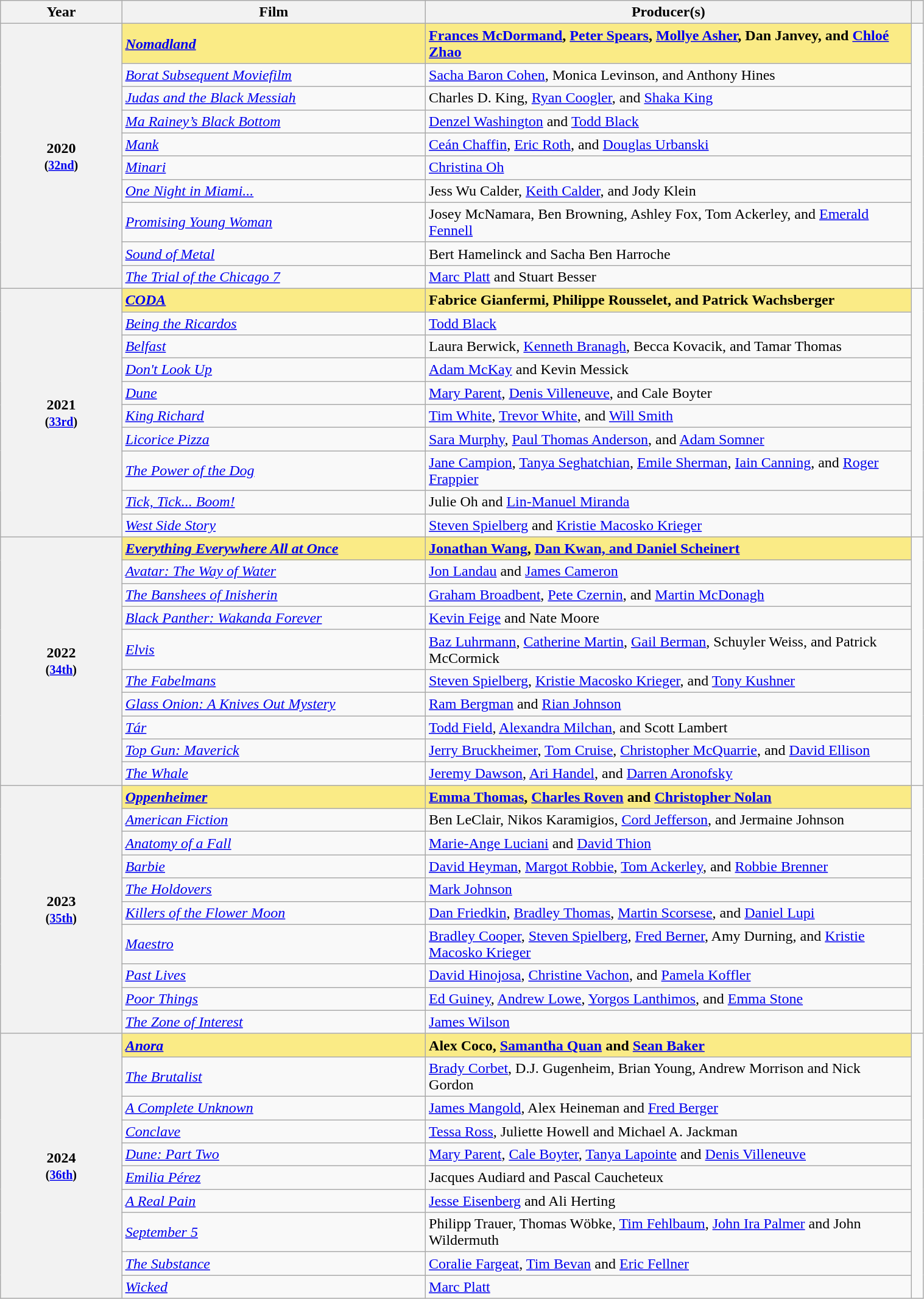<table class="wikitable" width="80%" cellpadding="5">
<tr>
<th width="10%">Year</th>
<th width="25%">Film</th>
<th width="40%">Producer(s)</th>
<th width="1%"><strong></strong></th>
</tr>
<tr>
<th rowspan="10" style="text-align:center;">2020<br><small>(<a href='#'>32nd</a>)</small></th>
<td style="background:#FAEB86;"><strong><em><a href='#'>Nomadland</a></em></strong></td>
<td style="background:#FAEB86;"><strong><a href='#'>Frances McDormand</a>, <a href='#'>Peter Spears</a>, <a href='#'>Mollye Asher</a>, Dan Janvey, and <a href='#'>Chloé Zhao</a></strong></td>
<td rowspan=10 style="text-align:center;"></td>
</tr>
<tr>
<td><em><a href='#'>Borat Subsequent Moviefilm</a></em></td>
<td><a href='#'>Sacha Baron Cohen</a>, Monica Levinson, and Anthony Hines</td>
</tr>
<tr>
<td><em><a href='#'>Judas and the Black Messiah</a></em></td>
<td>Charles D. King, <a href='#'>Ryan Coogler</a>, and <a href='#'>Shaka King</a></td>
</tr>
<tr>
<td><em><a href='#'>Ma Rainey’s Black Bottom</a></em></td>
<td><a href='#'>Denzel Washington</a> and <a href='#'>Todd Black</a></td>
</tr>
<tr>
<td><em><a href='#'>Mank</a></em></td>
<td><a href='#'>Ceán Chaffin</a>, <a href='#'>Eric Roth</a>, and <a href='#'>Douglas Urbanski</a></td>
</tr>
<tr>
<td><em><a href='#'>Minari</a></em></td>
<td><a href='#'>Christina Oh</a></td>
</tr>
<tr>
<td><em><a href='#'>One Night in Miami...</a></em></td>
<td>Jess Wu Calder, <a href='#'>Keith Calder</a>, and Jody Klein</td>
</tr>
<tr>
<td><em><a href='#'>Promising Young Woman</a></em></td>
<td>Josey McNamara, Ben Browning, Ashley Fox,  Tom Ackerley, and <a href='#'>Emerald Fennell</a></td>
</tr>
<tr>
<td><em><a href='#'>Sound of Metal</a></em></td>
<td>Bert Hamelinck and Sacha Ben Harroche</td>
</tr>
<tr>
<td><em><a href='#'>The Trial of the Chicago 7</a></em></td>
<td><a href='#'>Marc Platt</a> and Stuart Besser</td>
</tr>
<tr>
<th rowspan="10" style="text-align:center;">2021<br><small>(<a href='#'>33rd</a>)</small></th>
<td style="background:#FAEB86;"><strong><em><a href='#'>CODA</a></em></strong></td>
<td style="background:#FAEB86;"><strong>Fabrice Gianfermi, Philippe Rousselet, and Patrick Wachsberger</strong></td>
<td rowspan=10 style="text-align:center;"></td>
</tr>
<tr>
<td><em><a href='#'>Being the Ricardos</a></em></td>
<td><a href='#'>Todd Black</a></td>
</tr>
<tr>
<td><em><a href='#'>Belfast</a></em></td>
<td>Laura Berwick, <a href='#'>Kenneth Branagh</a>, Becca Kovacik, and Tamar Thomas</td>
</tr>
<tr>
<td><em><a href='#'>Don't Look Up</a></em></td>
<td><a href='#'>Adam McKay</a> and Kevin Messick</td>
</tr>
<tr>
<td><em><a href='#'>Dune</a></em></td>
<td><a href='#'>Mary Parent</a>, <a href='#'>Denis Villeneuve</a>, and Cale Boyter</td>
</tr>
<tr>
<td><em><a href='#'>King Richard</a></em></td>
<td><a href='#'>Tim White</a>, <a href='#'>Trevor White</a>, and <a href='#'>Will Smith</a></td>
</tr>
<tr>
<td><em><a href='#'>Licorice Pizza</a></em></td>
<td><a href='#'>Sara Murphy</a>, <a href='#'>Paul Thomas Anderson</a>, and <a href='#'>Adam Somner</a></td>
</tr>
<tr>
<td><em><a href='#'>The Power of the Dog</a></em></td>
<td><a href='#'>Jane Campion</a>, <a href='#'>Tanya Seghatchian</a>, <a href='#'>Emile Sherman</a>, <a href='#'>Iain Canning</a>, and <a href='#'>Roger Frappier</a></td>
</tr>
<tr>
<td><em><a href='#'>Tick, Tick... Boom!</a></em></td>
<td>Julie Oh and <a href='#'>Lin-Manuel Miranda</a></td>
</tr>
<tr>
<td><em><a href='#'>West Side Story</a></em></td>
<td><a href='#'>Steven Spielberg</a> and <a href='#'>Kristie Macosko Krieger</a></td>
</tr>
<tr>
<th rowspan="10" style="text-align:center;">2022<br><small>(<a href='#'>34th</a>)</small></th>
<td style="background:#FAEB86;"><strong><em><a href='#'>Everything Everywhere All at Once</a></em></strong></td>
<td style="background:#FAEB86;"><strong><a href='#'>Jonathan Wang</a>, <a href='#'>Dan Kwan, and Daniel Scheinert</a></strong></td>
<td rowspan=10 style="text-align:center;"></td>
</tr>
<tr>
<td><em><a href='#'>Avatar: The Way of Water</a></em></td>
<td><a href='#'>Jon Landau</a> and <a href='#'>James Cameron</a></td>
</tr>
<tr>
<td><em><a href='#'>The Banshees of Inisherin</a></em></td>
<td><a href='#'>Graham Broadbent</a>, <a href='#'>Pete Czernin</a>, and <a href='#'>Martin McDonagh</a></td>
</tr>
<tr>
<td><em><a href='#'>Black Panther: Wakanda Forever</a></em></td>
<td><a href='#'>Kevin Feige</a> and Nate Moore</td>
</tr>
<tr>
<td><em><a href='#'>Elvis</a></em></td>
<td><a href='#'>Baz Luhrmann</a>, <a href='#'>Catherine Martin</a>, <a href='#'>Gail Berman</a>, Schuyler Weiss, and Patrick McCormick</td>
</tr>
<tr>
<td><em><a href='#'>The Fabelmans</a></em></td>
<td><a href='#'>Steven Spielberg</a>, <a href='#'>Kristie Macosko Krieger</a>, and <a href='#'>Tony Kushner</a></td>
</tr>
<tr>
<td><em><a href='#'>Glass Onion: A Knives Out Mystery</a></em></td>
<td><a href='#'>Ram Bergman</a> and <a href='#'>Rian Johnson</a></td>
</tr>
<tr>
<td><em><a href='#'>Tár</a></em></td>
<td><a href='#'>Todd Field</a>, <a href='#'>Alexandra Milchan</a>, and Scott Lambert</td>
</tr>
<tr>
<td><em><a href='#'>Top Gun: Maverick</a></em></td>
<td><a href='#'>Jerry Bruckheimer</a>, <a href='#'>Tom Cruise</a>, <a href='#'>Christopher McQuarrie</a>, and <a href='#'>David Ellison</a></td>
</tr>
<tr>
<td><em><a href='#'>The Whale</a></em></td>
<td><a href='#'>Jeremy Dawson</a>, <a href='#'>Ari Handel</a>, and <a href='#'>Darren Aronofsky</a></td>
</tr>
<tr>
<th rowspan="10" style="text-align:center;">2023<br><small>(<a href='#'>35th</a>)</small></th>
<td style="background:#FAEB86;"><strong><em><a href='#'>Oppenheimer</a></em></strong></td>
<td style="background:#FAEB86;"><strong><a href='#'>Emma Thomas</a>, <a href='#'>Charles Roven</a> and <a href='#'>Christopher Nolan</a></strong></td>
<td rowspan=10 style="text-align:center;"></td>
</tr>
<tr>
<td><em><a href='#'>American Fiction</a></em></td>
<td>Ben LeClair, Nikos Karamigios, <a href='#'>Cord Jefferson</a>, and Jermaine Johnson</td>
</tr>
<tr>
<td><em><a href='#'>Anatomy of a Fall</a></em></td>
<td><a href='#'>Marie-Ange Luciani</a> and <a href='#'>David Thion</a></td>
</tr>
<tr>
<td><em><a href='#'>Barbie</a></em></td>
<td><a href='#'>David Heyman</a>, <a href='#'>Margot Robbie</a>, <a href='#'>Tom Ackerley</a>, and <a href='#'>Robbie Brenner</a></td>
</tr>
<tr>
<td><em><a href='#'>The Holdovers</a></em></td>
<td><a href='#'>Mark Johnson</a></td>
</tr>
<tr>
<td><em><a href='#'>Killers of the Flower Moon</a></em></td>
<td><a href='#'>Dan Friedkin</a>, <a href='#'>Bradley Thomas</a>, <a href='#'>Martin Scorsese</a>, and <a href='#'>Daniel Lupi</a></td>
</tr>
<tr>
<td><em><a href='#'>Maestro</a></em></td>
<td><a href='#'>Bradley Cooper</a>, <a href='#'>Steven Spielberg</a>, <a href='#'>Fred Berner</a>, Amy Durning, and <a href='#'>Kristie Macosko Krieger</a></td>
</tr>
<tr>
<td><em><a href='#'>Past Lives</a></em></td>
<td><a href='#'>David Hinojosa</a>, <a href='#'>Christine Vachon</a>, and <a href='#'>Pamela Koffler</a></td>
</tr>
<tr>
<td><em><a href='#'>Poor Things</a></em></td>
<td><a href='#'>Ed Guiney</a>, <a href='#'>Andrew Lowe</a>, <a href='#'>Yorgos Lanthimos</a>, and <a href='#'>Emma Stone</a></td>
</tr>
<tr>
<td><em><a href='#'>The Zone of Interest</a></em></td>
<td><a href='#'>James Wilson</a></td>
</tr>
<tr>
<th rowspan="10" style="text-align:center;">2024<br><small>(<a href='#'>36th</a>)</small></th>
<td style="background:#FAEB86;"><strong><em><a href='#'>Anora</a></em></strong></td>
<td style="background:#FAEB86;"><strong>Alex Coco, <a href='#'>Samantha Quan</a> and <a href='#'>Sean Baker</a></strong></td>
<td rowspan="10" style="text-align:center;"></td>
</tr>
<tr>
<td><em><a href='#'>The Brutalist</a></em></td>
<td><a href='#'>Brady Corbet</a>, D.J. Gugenheim, Brian Young, Andrew Morrison and Nick Gordon</td>
</tr>
<tr>
<td><em><a href='#'>A Complete Unknown</a></em></td>
<td><a href='#'>James Mangold</a>, Alex Heineman and <a href='#'>Fred Berger</a></td>
</tr>
<tr>
<td><a href='#'><em>Conclave</em></a></td>
<td><a href='#'>Tessa Ross</a>, Juliette Howell and Michael A. Jackman</td>
</tr>
<tr>
<td><em><a href='#'>Dune: Part Two</a></em></td>
<td><a href='#'>Mary Parent</a>, <a href='#'>Cale Boyter</a>, <a href='#'>Tanya Lapointe</a> and <a href='#'>Denis Villeneuve</a></td>
</tr>
<tr>
<td><em><a href='#'>Emilia Pérez</a></em></td>
<td>Jacques Audiard and Pascal Caucheteux</td>
</tr>
<tr>
<td><em><a href='#'>A Real Pain</a></em></td>
<td><a href='#'>Jesse Eisenberg</a> and Ali Herting</td>
</tr>
<tr>
<td><a href='#'><em>September 5</em></a></td>
<td>Philipp Trauer, Thomas Wöbke, <a href='#'>Tim Fehlbaum</a>, <a href='#'>John Ira Palmer</a> and John Wildermuth</td>
</tr>
<tr>
<td><em><a href='#'>The Substance</a></em></td>
<td><a href='#'>Coralie Fargeat</a>, <a href='#'>Tim Bevan</a> and <a href='#'>Eric Fellner</a></td>
</tr>
<tr>
<td><a href='#'><em>Wicked</em></a></td>
<td><a href='#'>Marc Platt</a></td>
</tr>
</table>
